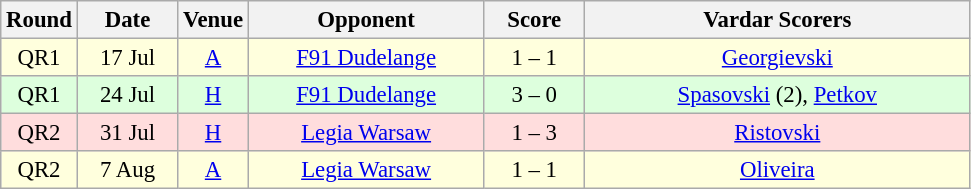<table class="wikitable sortable" style="text-align: center; font-size:95%;">
<tr>
<th width="30">Round</th>
<th width="60">Date</th>
<th width="20">Venue</th>
<th width="150">Opponent</th>
<th width="60">Score</th>
<th width="250">Vardar Scorers</th>
</tr>
<tr bgcolor="#ffffdd">
<td>QR1</td>
<td>17 Jul</td>
<td><a href='#'>A</a> </td>
<td><a href='#'>F91 Dudelange</a> </td>
<td>1 – 1</td>
<td><a href='#'>Georgievski</a></td>
</tr>
<tr bgcolor="#ddffdd">
<td>QR1</td>
<td>24 Jul</td>
<td><a href='#'>H</a></td>
<td><a href='#'>F91 Dudelange</a> </td>
<td>3 – 0</td>
<td><a href='#'>Spasovski</a> (2), <a href='#'>Petkov</a></td>
</tr>
<tr bgcolor="#ffdddd">
<td>QR2</td>
<td>31 Jul</td>
<td><a href='#'>H</a></td>
<td><a href='#'>Legia Warsaw</a> </td>
<td>1 – 3</td>
<td><a href='#'>Ristovski</a></td>
</tr>
<tr bgcolor="#ffffdd">
<td>QR2</td>
<td>7 Aug</td>
<td><a href='#'>A</a> </td>
<td><a href='#'>Legia Warsaw</a> </td>
<td>1 – 1</td>
<td><a href='#'>Oliveira</a></td>
</tr>
</table>
